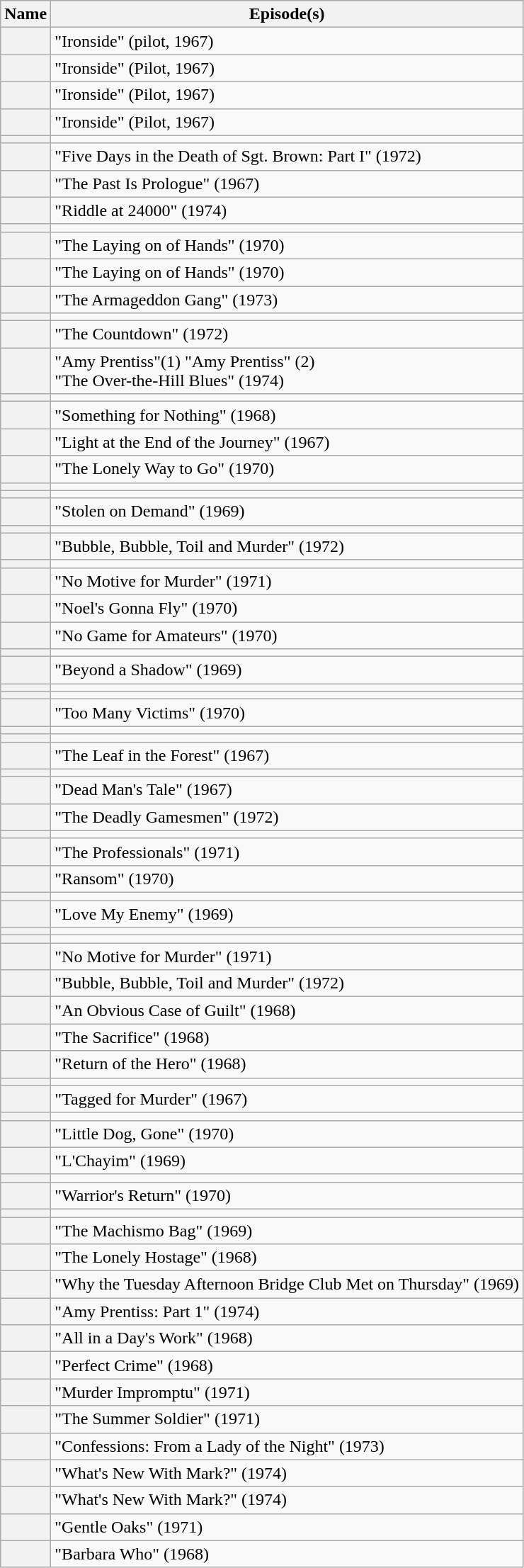<table class="sortable wikitable plainrowheaders">
<tr>
<th scope="col">Name</th>
<th scope="col" class="unsortable">Episode(s)</th>
</tr>
<tr>
<th scope="row"></th>
<td>"Ironside" (pilot, 1967)</td>
</tr>
<tr>
<th scope="row"></th>
<td>"Ironside" (Pilot, 1967)</td>
</tr>
<tr>
<th scope="row"></th>
<td>"Ironside" (Pilot, 1967)</td>
</tr>
<tr>
<th scope="row"></th>
<td>"Ironside" (Pilot, 1967)</td>
</tr>
<tr>
<th scope="row"></th>
<td></td>
</tr>
<tr>
<th scope="row"></th>
<td>"Five Days in the Death of Sgt. Brown: Part I" (1972)</td>
</tr>
<tr>
<th scope="row"></th>
<td>"The Past Is Prologue" (1967)</td>
</tr>
<tr>
<th scope="row"></th>
<td>"Riddle at 24000" (1974)</td>
</tr>
<tr>
<th scope="row"></th>
<td></td>
</tr>
<tr>
<th scope="row"></th>
<td>"The Laying on of Hands" (1970)</td>
</tr>
<tr>
<th scope="row"></th>
<td>"The Laying on of Hands" (1970)</td>
</tr>
<tr>
<th scope="row"></th>
<td>"The Armageddon Gang" (1973)</td>
</tr>
<tr>
<th scope="row"></th>
<td></td>
</tr>
<tr>
<th scope="row"></th>
<td>"The Countdown" (1972)</td>
</tr>
<tr>
<th scope="row"></th>
<td>"Amy Prentiss"(1) "Amy Prentiss" (2)<br>"The Over-the-Hill Blues" (1974)</td>
</tr>
<tr>
<th scope="row"></th>
<td></td>
</tr>
<tr>
<th scope="row"></th>
<td>"Something for Nothing" (1968)</td>
</tr>
<tr>
<th scope="row"></th>
<td>"Light at the End of the Journey" (1967)</td>
</tr>
<tr>
<th scope="row"></th>
<td>"The Lonely Way to Go" (1970)</td>
</tr>
<tr>
<th scope="row"></th>
<td></td>
</tr>
<tr>
<th scope="row"></th>
<td></td>
</tr>
<tr>
<th scope="row"></th>
<td>"Stolen on Demand" (1969)</td>
</tr>
<tr>
<th scope="row"></th>
<td></td>
</tr>
<tr>
<th scope="row"></th>
<td>"Bubble, Bubble, Toil and Murder" (1972)</td>
</tr>
<tr>
<th scope="row"></th>
<td></td>
</tr>
<tr>
<th scope="row"></th>
<td>"No Motive for Murder" (1971)</td>
</tr>
<tr>
<th scope="row"></th>
<td>"Noel's Gonna Fly" (1970)</td>
</tr>
<tr>
<th scope="row"></th>
<td>"No Game for Amateurs" (1970)</td>
</tr>
<tr>
<th scope="row"></th>
<td></td>
</tr>
<tr>
<th scope="row"></th>
<td>"Beyond a Shadow" (1969)</td>
</tr>
<tr>
<th scope="row"></th>
<td></td>
</tr>
<tr>
<th scope="row"></th>
<td></td>
</tr>
<tr>
<th scope="row"></th>
<td>"Too Many Victims" (1970)</td>
</tr>
<tr>
<th scope="row"></th>
<td></td>
</tr>
<tr>
<th scope="row"></th>
<td></td>
</tr>
<tr>
<th scope="row"></th>
<td>"The Leaf in the Forest" (1967)</td>
</tr>
<tr>
<th scope="row"></th>
<td></td>
</tr>
<tr>
<th scope="row"></th>
<td>"Dead Man's Tale" (1967)</td>
</tr>
<tr>
<th scope="row"></th>
<td>"The Deadly Gamesmen" (1972)</td>
</tr>
<tr>
<th scope="row"></th>
<td></td>
</tr>
<tr>
<th scope="row"></th>
<td>"The Professionals" (1971)</td>
</tr>
<tr>
<th scope="row"></th>
<td>"Ransom" (1970)</td>
</tr>
<tr>
<th scope="row"></th>
<td></td>
</tr>
<tr>
<th scope="row"></th>
<td>"Love My Enemy" (1969)</td>
</tr>
<tr>
<th scope="row"></th>
<td></td>
</tr>
<tr>
<th scope="row"></th>
<td></td>
</tr>
<tr>
<th scope="row"></th>
<td>"No Motive for Murder" (1971)</td>
</tr>
<tr>
<th scope="row"></th>
<td>"Bubble, Bubble, Toil and Murder" (1972)</td>
</tr>
<tr>
<th scope="row"></th>
<td>"An Obvious Case of Guilt" (1968)</td>
</tr>
<tr>
<th scope="row"></th>
<td>"The Sacrifice" (1968)</td>
</tr>
<tr>
<th scope="row"></th>
<td>"Return of the Hero" (1968)</td>
</tr>
<tr>
<th scope="row"></th>
<td></td>
</tr>
<tr>
<th scope="row"></th>
<td>"Tagged for Murder" (1967)</td>
</tr>
<tr>
<th scope="row"></th>
<td></td>
</tr>
<tr>
<th scope="row"></th>
<td>"Little Dog, Gone" (1970)</td>
</tr>
<tr>
<th scope="row"></th>
<td>"L'Chayim" (1969)</td>
</tr>
<tr>
<th scope="row"></th>
<td></td>
</tr>
<tr>
<th scope="row"></th>
<td>"Warrior's Return" (1970)</td>
</tr>
<tr>
<th scope="row"></th>
<td></td>
</tr>
<tr>
<th scope="row"></th>
<td>"The Machismo Bag" (1969)</td>
</tr>
<tr>
<th scope="row"></th>
<td>"The Lonely Hostage" (1968)</td>
</tr>
<tr>
<th scope="row"></th>
<td>"Why the Tuesday Afternoon Bridge Club Met on Thursday" (1969)</td>
</tr>
<tr>
<th scope="row"></th>
<td>"Amy Prentiss: Part 1" (1974)</td>
</tr>
<tr>
<th scope="row"></th>
<td>"All in a Day's Work" (1968)</td>
</tr>
<tr>
<th scope="row"></th>
<td>"Perfect Crime" (1968)</td>
</tr>
<tr>
<th scope="row"></th>
<td>"Murder Impromptu" (1971)</td>
</tr>
<tr>
<th scope="row"></th>
<td>"The Summer Soldier" (1971)</td>
</tr>
<tr>
<th scope="row"></th>
<td>"Confessions: From a Lady of the Night" (1973)</td>
</tr>
<tr>
<th scope="row"></th>
<td>"What's New With Mark?" (1974)</td>
</tr>
<tr>
<th scope="row"></th>
<td>"What's New With Mark?" (1974)</td>
</tr>
<tr>
<th scope="row"></th>
<td>"Gentle Oaks" (1971)</td>
</tr>
<tr>
<th scope="row"></th>
<td>"Barbara Who" (1968)</td>
</tr>
</table>
